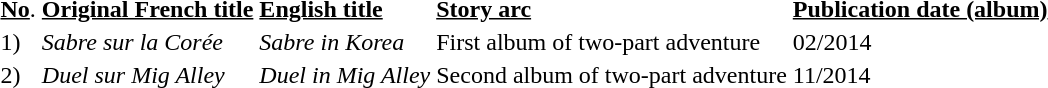<table>
<tr>
<td><u><strong>No</strong></u>.</td>
<td><u><strong>Original French title</strong></u></td>
<td><u><strong>English title</strong></u></td>
<td><u><strong>Story arc</strong></u></td>
<td><u><strong>Publication date (album)</strong></u></td>
</tr>
<tr>
<td>1)</td>
<td><em>Sabre sur la Corée</em></td>
<td><em>Sabre in Korea</em></td>
<td>First album of two-part adventure</td>
<td>02/2014</td>
</tr>
<tr>
<td>2)</td>
<td><em>Duel sur Mig Alley</em></td>
<td><em>Duel in Mig Alley</em></td>
<td>Second album of two-part adventure</td>
<td>11/2014</td>
</tr>
</table>
